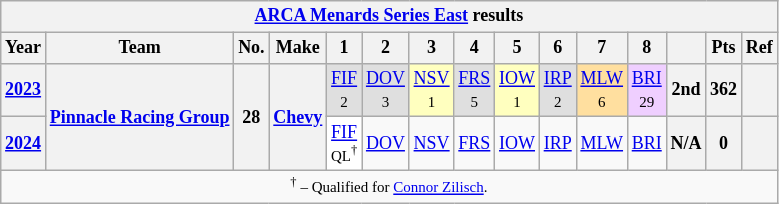<table class="wikitable" style="text-align:center; font-size:75%">
<tr>
<th colspan=15><a href='#'>ARCA Menards Series East</a> results</th>
</tr>
<tr>
<th>Year</th>
<th>Team</th>
<th>No.</th>
<th>Make</th>
<th>1</th>
<th>2</th>
<th>3</th>
<th>4</th>
<th>5</th>
<th>6</th>
<th>7</th>
<th>8</th>
<th></th>
<th>Pts</th>
<th>Ref</th>
</tr>
<tr>
<th><a href='#'>2023</a></th>
<th rowspan=2><a href='#'>Pinnacle Racing Group</a></th>
<th rowspan=2>28</th>
<th rowspan=2><a href='#'>Chevy</a></th>
<td style="background:#DFDFDF;"><a href='#'>FIF</a><br><small>2</small></td>
<td style="background:#DFDFDF;"><a href='#'>DOV</a><br><small>3</small></td>
<td style="background:#FFFFBF;"><a href='#'>NSV</a><br><small>1</small></td>
<td style="background:#DFDFDF;"><a href='#'>FRS</a><br><small>5</small></td>
<td style="background:#FFFFBF;"><a href='#'>IOW</a><br><small>1</small></td>
<td style="background:#DFDFDF;"><a href='#'>IRP</a><br><small>2</small></td>
<td style="background:#FFDF9F;"><a href='#'>MLW</a><br><small>6</small></td>
<td style="background:#EFCFFF;"><a href='#'>BRI</a><br><small>29</small></td>
<th>2nd</th>
<th>362</th>
<th></th>
</tr>
<tr>
<th><a href='#'>2024</a></th>
<td style="background:#FFFFFF;"><a href='#'>FIF</a><br><small>QL<sup>†</sup></small></td>
<td><a href='#'>DOV</a></td>
<td><a href='#'>NSV</a></td>
<td><a href='#'>FRS</a></td>
<td><a href='#'>IOW</a></td>
<td><a href='#'>IRP</a></td>
<td><a href='#'>MLW</a></td>
<td><a href='#'>BRI</a></td>
<th>N/A</th>
<th>0</th>
<th></th>
</tr>
<tr>
<td colspan=41><small><sup>†</sup> – Qualified for <a href='#'>Connor Zilisch</a>.</small></td>
</tr>
</table>
